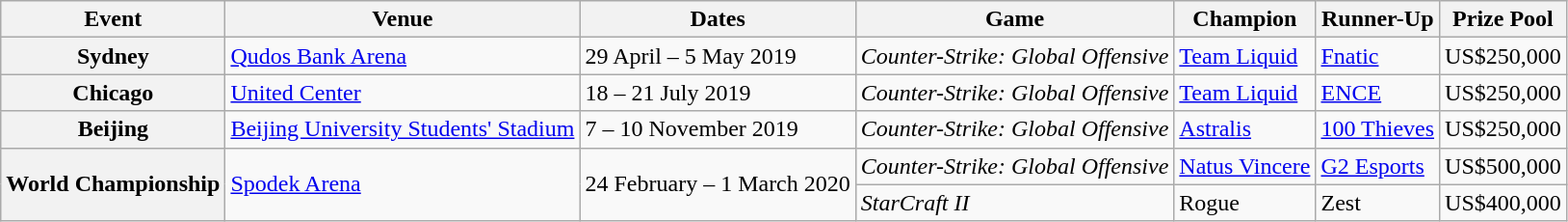<table class="wikitable">
<tr>
<th>Event</th>
<th>Venue</th>
<th>Dates</th>
<th>Game</th>
<th>Champion</th>
<th>Runner-Up</th>
<th>Prize Pool</th>
</tr>
<tr>
<th>Sydney</th>
<td><a href='#'>Qudos Bank Arena</a></td>
<td>29 April – 5 May 2019</td>
<td><em>Counter-Strike: Global Offensive</em></td>
<td><a href='#'>Team Liquid</a></td>
<td><a href='#'>Fnatic</a></td>
<td>US$250,000</td>
</tr>
<tr>
<th>Chicago</th>
<td><a href='#'>United Center</a></td>
<td>18 – 21 July 2019</td>
<td><em>Counter-Strike: Global Offensive</em></td>
<td><a href='#'>Team Liquid</a></td>
<td><a href='#'>ENCE</a></td>
<td>US$250,000</td>
</tr>
<tr>
<th>Beijing</th>
<td><a href='#'>Beijing University Students' Stadium</a></td>
<td>7 – 10 November 2019</td>
<td><em>Counter-Strike: Global Offensive</em></td>
<td><a href='#'>Astralis</a></td>
<td><a href='#'>100 Thieves</a></td>
<td>US$250,000</td>
</tr>
<tr>
<th rowspan=2>World Championship</th>
<td rowspan=2><a href='#'>Spodek Arena</a></td>
<td rowspan=2>24 February – 1 March 2020</td>
<td><em>Counter-Strike: Global Offensive</em></td>
<td><a href='#'>Natus Vincere</a></td>
<td><a href='#'>G2 Esports</a></td>
<td>US$500,000</td>
</tr>
<tr>
<td><em>StarCraft II</em></td>
<td>Rogue</td>
<td>Zest</td>
<td>US$400,000</td>
</tr>
</table>
